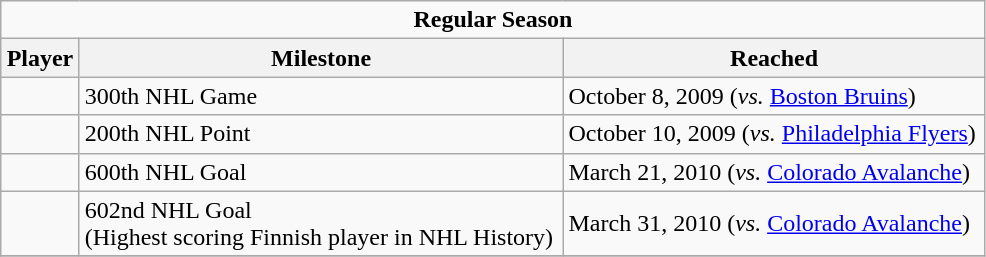<table class="wikitable" width="52%">
<tr>
<td colspan="10" align="center"><strong>Regular Season</strong></td>
</tr>
<tr>
<th>Player</th>
<th>Milestone</th>
<th>Reached</th>
</tr>
<tr>
<td></td>
<td>300th NHL Game</td>
<td>October 8, 2009 (<em>vs.</em> <a href='#'>Boston Bruins</a>)</td>
</tr>
<tr>
<td></td>
<td>200th NHL Point</td>
<td>October 10, 2009 (<em>vs.</em> <a href='#'>Philadelphia Flyers</a>)</td>
</tr>
<tr>
<td></td>
<td>600th NHL Goal</td>
<td>March 21, 2010 (<em>vs.</em> <a href='#'>Colorado Avalanche</a>)</td>
</tr>
<tr>
<td></td>
<td>602nd NHL Goal<br>(Highest scoring Finnish player in NHL History)</td>
<td>March 31, 2010 (<em>vs.</em> <a href='#'>Colorado Avalanche</a>)</td>
</tr>
<tr>
</tr>
</table>
